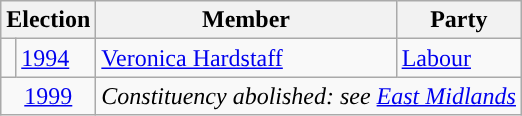<table class="wikitable">
<tr>
<th colspan="2">Election</th>
<th>Member</th>
<th>Party</th>
</tr>
<tr>
<td style="background-color: "></td>
<td><a href='#'>1994</a></td>
<td><a href='#'>Veronica Hardstaff</a></td>
<td><a href='#'>Labour</a></td>
</tr>
<tr>
<td colspan="2" align="center"><a href='#'>1999</a></td>
<td colspan="2"><em>Constituency abolished: see <a href='#'>East Midlands</a></em></td>
</tr>
</table>
